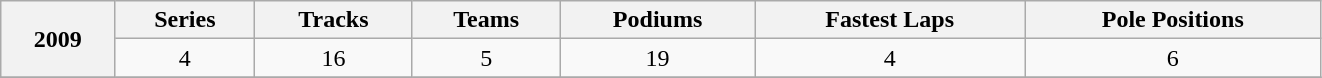<table class="wikitable" width="881px">
<tr>
<th scope="col" rowspan="2">2009</th>
<th scope="col">Series</th>
<th scope="col">Tracks</th>
<th scope="col">Teams</th>
<th scope="col">Podiums</th>
<th scope="col">Fastest Laps</th>
<th scope="col">Pole Positions</th>
</tr>
<tr>
<td style="text-align:center">4</td>
<td style="text-align:center">16</td>
<td style="text-align:center">5</td>
<td style="text-align:center">19</td>
<td style="text-align:center">4</td>
<td style="text-align:center">6</td>
</tr>
<tr>
</tr>
</table>
